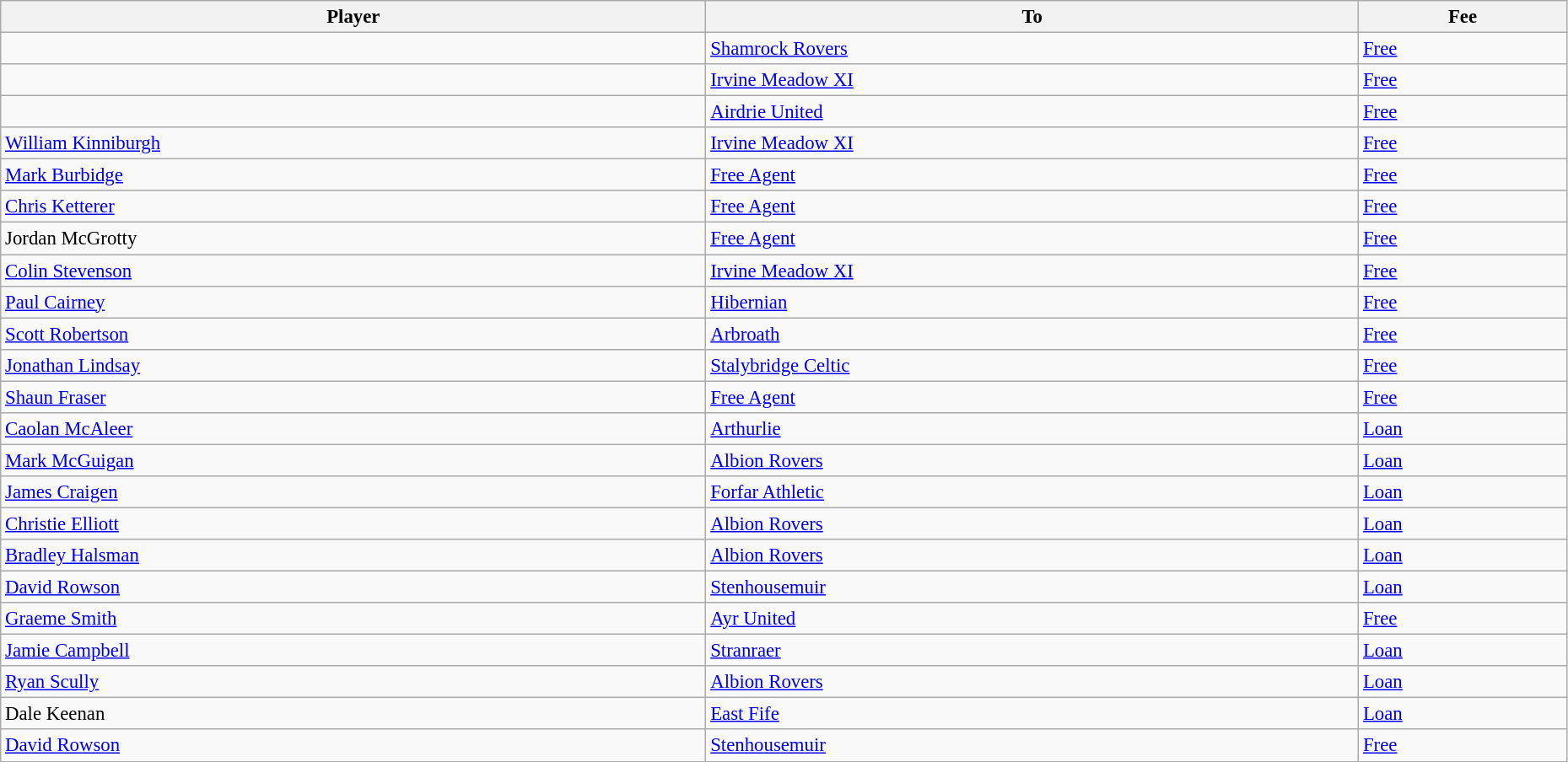<table class="wikitable" style="text-align:center; font-size:95%;width:98%; text-align:left">
<tr>
<th>Player</th>
<th>To</th>
<th>Fee</th>
</tr>
<tr>
<td> </td>
<td> <a href='#'>Shamrock Rovers</a></td>
<td><a href='#'>Free</a></td>
</tr>
<tr>
<td> </td>
<td> <a href='#'>Irvine Meadow XI</a></td>
<td><a href='#'>Free</a></td>
</tr>
<tr>
<td> </td>
<td> <a href='#'>Airdrie United</a></td>
<td><a href='#'>Free</a></td>
</tr>
<tr>
<td> <a href='#'>William Kinniburgh</a></td>
<td> <a href='#'>Irvine Meadow XI</a></td>
<td><a href='#'>Free</a></td>
</tr>
<tr>
<td> <a href='#'>Mark Burbidge</a></td>
<td><a href='#'>Free Agent</a></td>
<td><a href='#'>Free</a></td>
</tr>
<tr>
<td> <a href='#'>Chris Ketterer</a></td>
<td><a href='#'>Free Agent</a></td>
<td><a href='#'>Free</a></td>
</tr>
<tr>
<td> Jordan McGrotty</td>
<td><a href='#'>Free Agent</a></td>
<td><a href='#'>Free</a></td>
</tr>
<tr>
<td> <a href='#'>Colin Stevenson</a></td>
<td> <a href='#'>Irvine Meadow XI</a></td>
<td><a href='#'>Free</a></td>
</tr>
<tr>
<td> <a href='#'>Paul Cairney</a></td>
<td> <a href='#'>Hibernian</a></td>
<td><a href='#'>Free</a></td>
</tr>
<tr>
<td> <a href='#'>Scott Robertson</a></td>
<td> <a href='#'>Arbroath</a></td>
<td><a href='#'>Free</a></td>
</tr>
<tr>
<td> <a href='#'>Jonathan Lindsay</a></td>
<td> <a href='#'>Stalybridge Celtic</a></td>
<td><a href='#'>Free</a></td>
</tr>
<tr>
<td> <a href='#'>Shaun Fraser</a></td>
<td><a href='#'>Free Agent</a></td>
<td><a href='#'>Free</a></td>
</tr>
<tr>
<td> <a href='#'>Caolan McAleer</a></td>
<td> <a href='#'>Arthurlie</a></td>
<td><a href='#'>Loan</a></td>
</tr>
<tr>
<td> <a href='#'>Mark McGuigan</a></td>
<td> <a href='#'>Albion Rovers</a></td>
<td><a href='#'>Loan</a></td>
</tr>
<tr>
<td> <a href='#'>James Craigen</a></td>
<td> <a href='#'>Forfar Athletic</a></td>
<td><a href='#'>Loan</a></td>
</tr>
<tr>
<td> <a href='#'>Christie Elliott</a></td>
<td> <a href='#'>Albion Rovers</a></td>
<td><a href='#'>Loan</a></td>
</tr>
<tr>
<td> <a href='#'>Bradley Halsman</a></td>
<td> <a href='#'>Albion Rovers</a></td>
<td><a href='#'>Loan</a></td>
</tr>
<tr>
<td> <a href='#'>David Rowson</a></td>
<td> <a href='#'>Stenhousemuir</a></td>
<td><a href='#'>Loan</a></td>
</tr>
<tr>
<td> <a href='#'>Graeme Smith</a></td>
<td> <a href='#'>Ayr United</a></td>
<td><a href='#'>Free</a></td>
</tr>
<tr>
<td> <a href='#'>Jamie Campbell</a></td>
<td> <a href='#'>Stranraer</a></td>
<td><a href='#'>Loan</a></td>
</tr>
<tr>
<td> <a href='#'>Ryan Scully</a></td>
<td> <a href='#'>Albion Rovers</a></td>
<td><a href='#'>Loan</a></td>
</tr>
<tr>
<td> Dale Keenan</td>
<td> <a href='#'>East Fife</a></td>
<td><a href='#'>Loan</a></td>
</tr>
<tr>
<td> <a href='#'>David Rowson</a></td>
<td> <a href='#'>Stenhousemuir</a></td>
<td><a href='#'>Free</a></td>
</tr>
</table>
